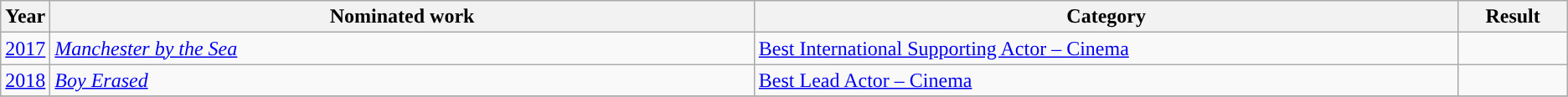<table class="wikitable">
<tr>
<th scope="col" style="width:1em;">Year</th>
<th scope="col" style="width:35em;">Nominated work</th>
<th scope="col" style="width:35em;">Category</th>
<th scope="col" style="width:5em;">Result</th>
</tr>
<tr>
<td><a href='#'>2017</a></td>
<td><em><a href='#'>Manchester by the Sea</a></em></td>
<td><a href='#'>Best International Supporting Actor – Cinema</a></td>
<td></td>
</tr>
<tr>
<td><a href='#'>2018</a></td>
<td><em><a href='#'>Boy Erased</a></em></td>
<td><a href='#'>Best Lead Actor – Cinema</a></td>
<td></td>
</tr>
<tr>
</tr>
</table>
